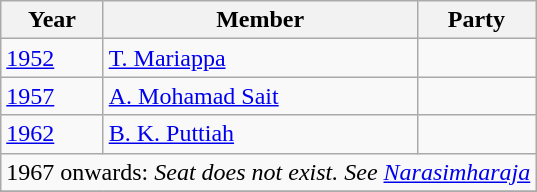<table class="wikitable">
<tr>
<th>Year</th>
<th>Member</th>
<th colspan="2">Party</th>
</tr>
<tr>
<td><a href='#'>1952</a></td>
<td><a href='#'>T. Mariappa</a></td>
<td></td>
</tr>
<tr>
<td><a href='#'>1957</a></td>
<td><a href='#'>A. Mohamad Sait</a></td>
<td></td>
</tr>
<tr>
<td><a href='#'>1962</a></td>
<td><a href='#'>B. K. Puttiah</a></td>
<td></td>
</tr>
<tr>
<td colspan=4 align=center>1967 onwards: <em>Seat does not exist. See <a href='#'>Narasimharaja</a></em></td>
</tr>
<tr>
</tr>
</table>
